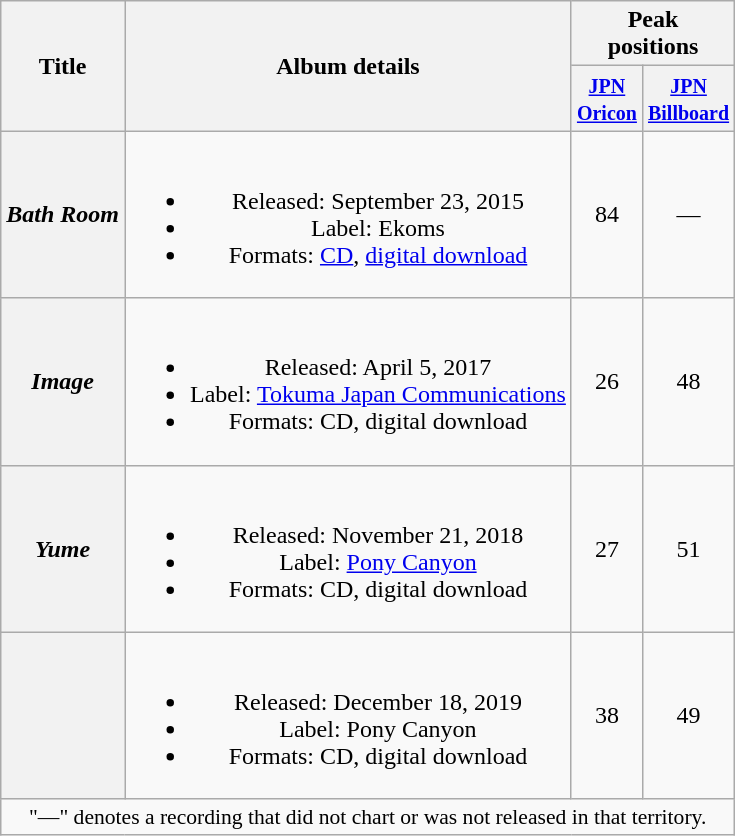<table class="wikitable plainrowheaders" style="text-align:center;">
<tr>
<th scope="col" rowspan="2">Title</th>
<th scope="col" rowspan="2">Album details</th>
<th scope="col" colspan="2">Peak <br> positions</th>
</tr>
<tr>
<th scope="col" colspan="1"><small><a href='#'>JPN<br>Oricon</a></small><br></th>
<th scope="col" colspan="1"><small><a href='#'>JPN<br>Billboard</a></small><br></th>
</tr>
<tr>
<th scope="row"><em>Bath Room</em></th>
<td><br><ul><li>Released: September 23, 2015</li><li>Label: Ekoms</li><li>Formats: <a href='#'>CD</a>, <a href='#'>digital download</a></li></ul></td>
<td>84</td>
<td>—</td>
</tr>
<tr>
<th scope="row"><em>Image</em></th>
<td><br><ul><li>Released: April 5, 2017</li><li>Label: <a href='#'>Tokuma Japan Communications</a></li><li>Formats: CD, digital download</li></ul></td>
<td>26</td>
<td>48</td>
</tr>
<tr>
<th scope="row"><em>Yume</em></th>
<td><br><ul><li>Released: November 21, 2018</li><li>Label: <a href='#'>Pony Canyon</a></li><li>Formats: CD, digital download</li></ul></td>
<td>27</td>
<td>51</td>
</tr>
<tr>
<th scope="row"></th>
<td><br><ul><li>Released: December 18, 2019</li><li>Label: Pony Canyon</li><li>Formats: CD, digital download</li></ul></td>
<td>38</td>
<td>49</td>
</tr>
<tr>
<td align="center" colspan="4" style="font-size:90%">"—" denotes a recording that did not chart or was not released in that territory.</td>
</tr>
</table>
